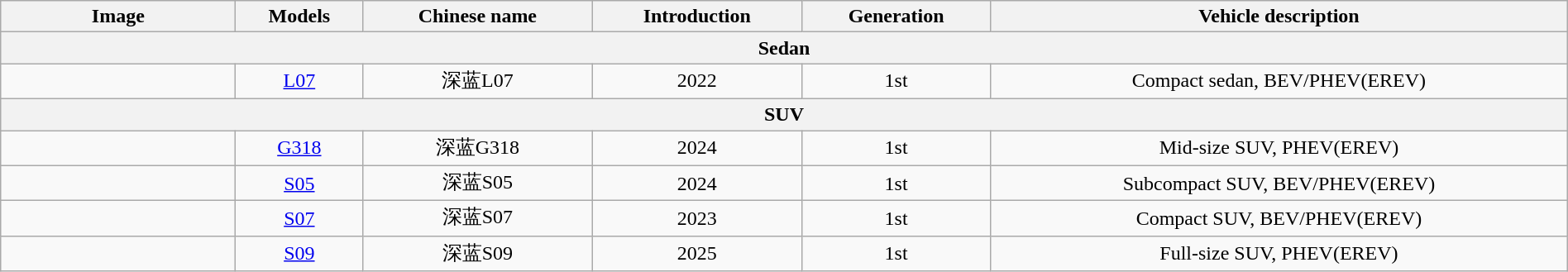<table class="wikitable sortable" style="text-align: center; width: 100%">
<tr>
<th class="unsortable" width="15%">Image</th>
<th>Models</th>
<th>Chinese name</th>
<th>Introduction</th>
<th class="unsortable">Generation</th>
<th>Vehicle description</th>
</tr>
<tr>
<th colspan="6">Sedan</th>
</tr>
<tr>
<td></td>
<td><a href='#'>L07</a></td>
<td>深蓝L07</td>
<td>2022</td>
<td>1st</td>
<td>Compact sedan, BEV/PHEV(EREV)</td>
</tr>
<tr>
<th colspan="6">SUV</th>
</tr>
<tr>
<td></td>
<td><a href='#'>G318</a></td>
<td>深蓝G318</td>
<td>2024</td>
<td>1st</td>
<td>Mid-size SUV, PHEV(EREV)</td>
</tr>
<tr>
<td></td>
<td><a href='#'>S05</a></td>
<td>深蓝S05</td>
<td>2024</td>
<td>1st</td>
<td>Subcompact SUV, BEV/PHEV(EREV)</td>
</tr>
<tr>
<td></td>
<td><a href='#'>S07</a></td>
<td>深蓝S07</td>
<td>2023</td>
<td>1st</td>
<td>Compact SUV, BEV/PHEV(EREV)</td>
</tr>
<tr>
<td></td>
<td><a href='#'>S09</a></td>
<td>深蓝S09</td>
<td>2025</td>
<td>1st</td>
<td>Full-size SUV, PHEV(EREV)</td>
</tr>
</table>
